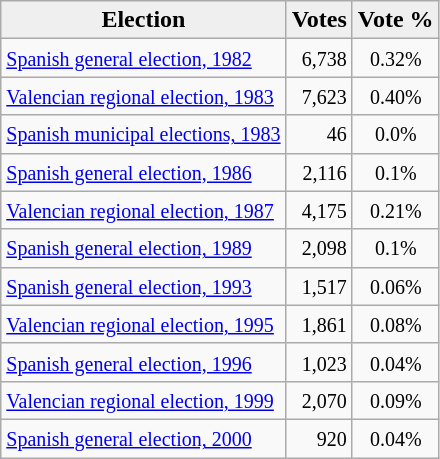<table class="wikitable sortable">
<tr>
<th style="background:#efefef;">Election</th>
<th style="background:#efefef;">Votes</th>
<th style="background:#efefef;">Vote %</th>
</tr>
<tr>
<td><small><a href='#'>Spanish general election, 1982</a> </small></td>
<td align="right"><small>6,738</small></td>
<td align="center"><small>0.32% </small></td>
</tr>
<tr>
<td><small><a href='#'>Valencian regional election, 1983</a></small></td>
<td align="right"><small>7,623</small></td>
<td align="center"><small>0.40%</small></td>
</tr>
<tr>
<td><small><a href='#'>Spanish municipal elections, 1983</a></small></td>
<td align="right"><small>46</small></td>
<td align="center"><small>0.0%</small></td>
</tr>
<tr>
<td><small><a href='#'>Spanish general election, 1986</a></small></td>
<td align="right"><small>2,116</small></td>
<td align="center"><small>0.1%</small></td>
</tr>
<tr>
<td><small><a href='#'>Valencian regional election, 1987</a></small></td>
<td align="right"><small>4,175</small></td>
<td align="center"><small>0.21%</small></td>
</tr>
<tr>
<td><small><a href='#'>Spanish general election, 1989</a></small></td>
<td align="right"><small>2,098</small></td>
<td align="center"><small>0.1%</small></td>
</tr>
<tr>
<td><small><a href='#'>Spanish general election, 1993</a></small></td>
<td align="right"><small>1,517</small></td>
<td align="center"><small>0.06%</small></td>
</tr>
<tr>
<td><small><a href='#'>Valencian regional election, 1995</a></small></td>
<td align="right"><small>1,861</small></td>
<td align="center"><small>0.08%</small></td>
</tr>
<tr>
<td><small><a href='#'>Spanish general election, 1996</a></small></td>
<td align="right"><small>1,023</small></td>
<td align="center"><small>0.04%</small></td>
</tr>
<tr>
<td><small><a href='#'>Valencian regional election, 1999</a></small></td>
<td align="right"><small>2,070</small></td>
<td align="center"><small>0.09%</small></td>
</tr>
<tr>
<td><small><a href='#'>Spanish general election, 2000</a></small></td>
<td align="right"><small>920</small></td>
<td align="center"><small>0.04%</small></td>
</tr>
</table>
